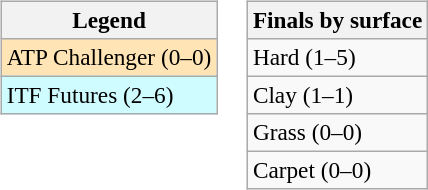<table>
<tr valign=top>
<td><br><table class=wikitable style=font-size:97%>
<tr>
<th>Legend</th>
</tr>
<tr bgcolor=moccasin>
<td>ATP Challenger (0–0)</td>
</tr>
<tr bgcolor=cffcff>
<td>ITF Futures (2–6)</td>
</tr>
</table>
</td>
<td><br><table class=wikitable style=font-size:97%>
<tr>
<th>Finals by surface</th>
</tr>
<tr>
<td>Hard (1–5)</td>
</tr>
<tr>
<td>Clay (1–1)</td>
</tr>
<tr>
<td>Grass (0–0)</td>
</tr>
<tr>
<td>Carpet (0–0)</td>
</tr>
</table>
</td>
</tr>
</table>
